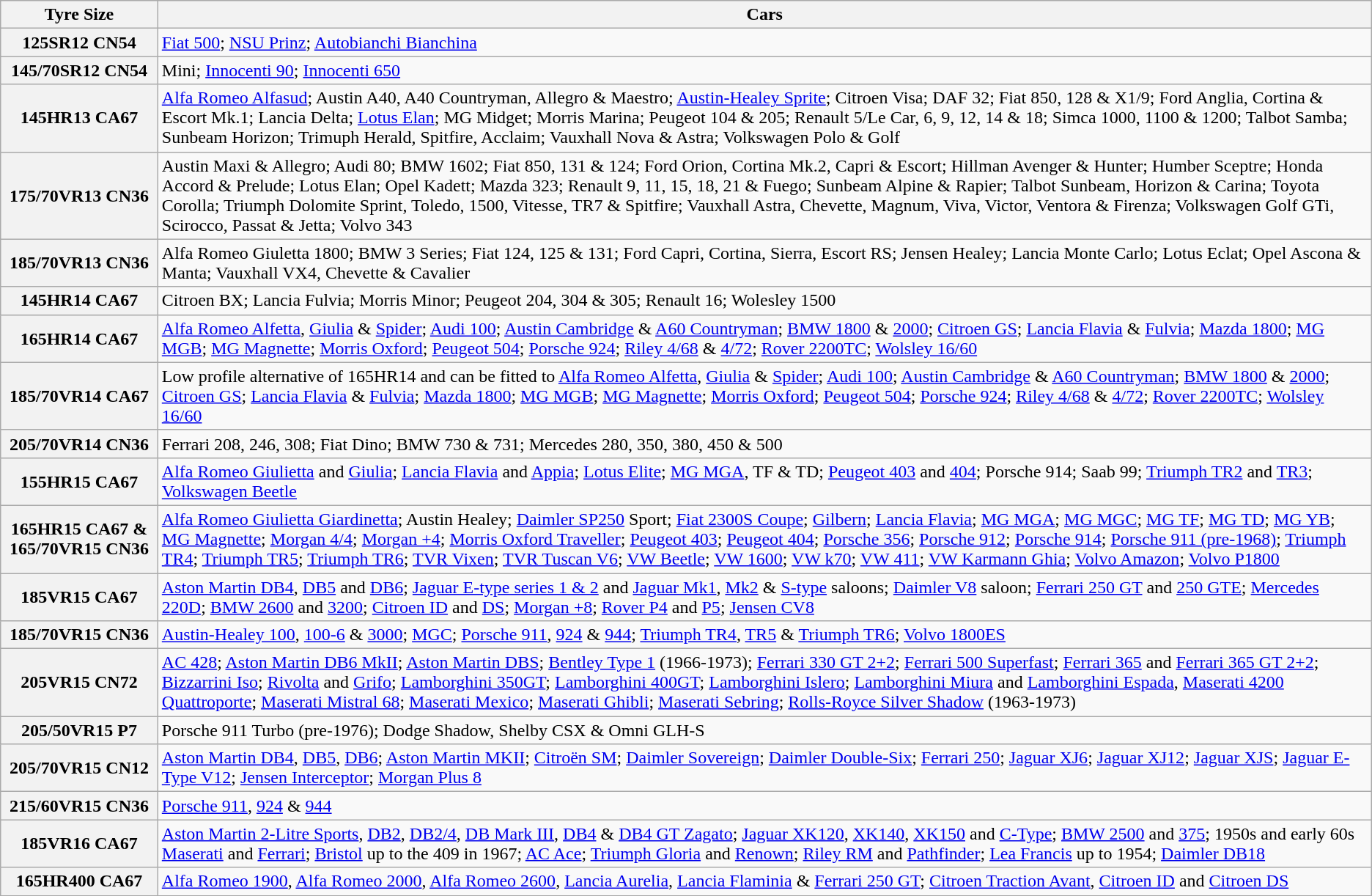<table class="wikitable">
<tr>
<th>Tyre Size</th>
<th>Cars</th>
</tr>
<tr>
<th>125SR12 CN54</th>
<td><a href='#'>Fiat 500</a>; <a href='#'>NSU Prinz</a>; <a href='#'>Autobianchi Bianchina</a></td>
</tr>
<tr>
<th>145/70SR12 CN54</th>
<td>Mini; <a href='#'>Innocenti 90</a>; <a href='#'>Innocenti 650</a></td>
</tr>
<tr>
<th>145HR13 CA67</th>
<td><a href='#'>Alfa Romeo Alfasud</a>; Austin A40, A40 Countryman, Allegro & Maestro; <a href='#'>Austin-Healey Sprite</a>; Citroen Visa; DAF 32; Fiat 850, 128 & X1/9; Ford Anglia, Cortina & Escort Mk.1; Lancia Delta; <a href='#'>Lotus Elan</a>; MG Midget; Morris Marina; Peugeot 104 & 205; Renault 5/Le Car, 6, 9, 12, 14 & 18; Simca 1000, 1100 & 1200; Talbot Samba; Sunbeam Horizon; Trimuph Herald, Spitfire, Acclaim; Vauxhall Nova & Astra; Volkswagen Polo & Golf</td>
</tr>
<tr>
<th>175/70VR13 CN36</th>
<td>Austin Maxi & Allegro; Audi 80; BMW 1602; Fiat 850, 131 & 124; Ford Orion, Cortina Mk.2, Capri & Escort; Hillman Avenger & Hunter; Humber Sceptre; Honda Accord & Prelude; Lotus Elan; Opel Kadett; Mazda 323; Renault 9, 11, 15, 18, 21 & Fuego; Sunbeam Alpine & Rapier; Talbot Sunbeam, Horizon & Carina; Toyota Corolla; Triumph Dolomite Sprint, Toledo, 1500, Vitesse, TR7 & Spitfire; Vauxhall Astra, Chevette, Magnum, Viva, Victor, Ventora & Firenza; Volkswagen Golf GTi, Scirocco, Passat & Jetta; Volvo 343</td>
</tr>
<tr>
<th>185/70VR13 CN36</th>
<td>Alfa Romeo Giuletta 1800; BMW 3 Series; Fiat 124, 125 & 131; Ford Capri, Cortina, Sierra, Escort RS; Jensen Healey; Lancia Monte Carlo; Lotus Eclat; Opel Ascona & Manta; Vauxhall VX4, Chevette & Cavalier</td>
</tr>
<tr>
<th>145HR14 CA67</th>
<td>Citroen BX; Lancia Fulvia; Morris Minor; Peugeot 204, 304 & 305; Renault 16; Wolesley 1500</td>
</tr>
<tr>
<th>165HR14 CA67</th>
<td><a href='#'>Alfa Romeo Alfetta</a>, <a href='#'>Giulia</a> & <a href='#'>Spider</a>; <a href='#'>Audi 100</a>; <a href='#'>Austin Cambridge</a> & <a href='#'>A60 Countryman</a>; <a href='#'>BMW 1800</a> & <a href='#'>2000</a>; <a href='#'>Citroen GS</a>; <a href='#'>Lancia Flavia</a> & <a href='#'>Fulvia</a>; <a href='#'>Mazda 1800</a>; <a href='#'>MG MGB</a>; <a href='#'>MG Magnette</a>; <a href='#'>Morris Oxford</a>; <a href='#'>Peugeot 504</a>; <a href='#'>Porsche 924</a>; <a href='#'>Riley 4/68</a> & <a href='#'>4/72</a>; <a href='#'>Rover 2200TC</a>; <a href='#'>Wolsley 16/60</a></td>
</tr>
<tr>
<th>185/70VR14 CA67</th>
<td>Low profile alternative of 165HR14 and can be fitted to <a href='#'>Alfa Romeo Alfetta</a>, <a href='#'>Giulia</a> & <a href='#'>Spider</a>; <a href='#'>Audi 100</a>; <a href='#'>Austin Cambridge</a> & <a href='#'>A60 Countryman</a>; <a href='#'>BMW 1800</a> & <a href='#'>2000</a>; <a href='#'>Citroen GS</a>; <a href='#'>Lancia Flavia</a> & <a href='#'>Fulvia</a>; <a href='#'>Mazda 1800</a>; <a href='#'>MG MGB</a>; <a href='#'>MG Magnette</a>; <a href='#'>Morris Oxford</a>; <a href='#'>Peugeot 504</a>; <a href='#'>Porsche 924</a>; <a href='#'>Riley 4/68</a> & <a href='#'>4/72</a>; <a href='#'>Rover 2200TC</a>; <a href='#'>Wolsley 16/60</a></td>
</tr>
<tr>
<th>205/70VR14 CN36</th>
<td>Ferrari 208, 246, 308; Fiat Dino; BMW 730 & 731; Mercedes 280, 350, 380, 450 & 500</td>
</tr>
<tr>
<th>155HR15 CA67</th>
<td><a href='#'>Alfa Romeo Giulietta</a> and <a href='#'>Giulia</a>; <a href='#'>Lancia Flavia</a> and <a href='#'>Appia</a>; <a href='#'>Lotus Elite</a>; <a href='#'>MG MGA</a>, TF & TD; <a href='#'>Peugeot 403</a> and <a href='#'>404</a>; Porsche 914; Saab 99; <a href='#'>Triumph TR2</a> and <a href='#'>TR3</a>; <a href='#'>Volkswagen Beetle</a></td>
</tr>
<tr>
<th>165HR15 CA67 & 165/70VR15 CN36</th>
<td><a href='#'>Alfa Romeo Giulietta Giardinetta</a>; Austin Healey; <a href='#'>Daimler SP250</a> Sport; <a href='#'>Fiat 2300S Coupe</a>; <a href='#'>Gilbern</a>; <a href='#'>Lancia Flavia</a>; <a href='#'>MG MGA</a>; <a href='#'>MG MGC</a>; <a href='#'>MG TF</a>; <a href='#'>MG TD</a>; <a href='#'>MG YB</a>; <a href='#'>MG Magnette</a>; <a href='#'>Morgan 4/4</a>; <a href='#'>Morgan +4</a>; <a href='#'>Morris Oxford Traveller</a>; <a href='#'>Peugeot 403</a>; <a href='#'>Peugeot 404</a>; <a href='#'>Porsche 356</a>; <a href='#'>Porsche 912</a>; <a href='#'>Porsche 914</a>; <a href='#'>Porsche 911 (pre-1968)</a>; <a href='#'>Triumph TR4</a>; <a href='#'>Triumph TR5</a>; <a href='#'>Triumph TR6</a>; <a href='#'>TVR Vixen</a>; <a href='#'>TVR Tuscan V6</a>; <a href='#'>VW Beetle</a>; <a href='#'>VW 1600</a>; <a href='#'>VW k70</a>; <a href='#'>VW 411</a>; <a href='#'>VW Karmann Ghia</a>; <a href='#'>Volvo Amazon</a>; <a href='#'>Volvo P1800</a></td>
</tr>
<tr>
<th>185VR15 CA67</th>
<td><a href='#'>Aston Martin DB4</a>, <a href='#'>DB5</a> and <a href='#'>DB6</a>; <a href='#'>Jaguar E-type series 1 & 2</a> and <a href='#'>Jaguar Mk1</a>, <a href='#'>Mk2</a> & <a href='#'>S-type</a> saloons; <a href='#'>Daimler V8</a> saloon; <a href='#'>Ferrari 250 GT</a> and <a href='#'>250 GTE</a>; <a href='#'>Mercedes 220D</a>; <a href='#'>BMW 2600</a> and <a href='#'>3200</a>; <a href='#'>Citroen ID</a> and <a href='#'>DS</a>; <a href='#'>Morgan +8</a>; <a href='#'>Rover P4</a> and <a href='#'>P5</a>; <a href='#'>Jensen CV8</a></td>
</tr>
<tr>
<th>185/70VR15 CN36</th>
<td><a href='#'>Austin-Healey 100</a>, <a href='#'>100-6</a> & <a href='#'>3000</a>; <a href='#'>MGC</a>; <a href='#'>Porsche 911</a>, <a href='#'>924</a> & <a href='#'>944</a>; <a href='#'>Triumph TR4</a>, <a href='#'>TR5</a> & <a href='#'>Triumph TR6</a>; <a href='#'>Volvo 1800ES</a></td>
</tr>
<tr>
<th>205VR15 CN72</th>
<td><a href='#'>AC 428</a>; <a href='#'>Aston Martin DB6 MkII</a>; <a href='#'>Aston Martin DBS</a>; <a href='#'>Bentley Type 1</a> (1966-1973); <a href='#'>Ferrari 330 GT 2+2</a>; <a href='#'>Ferrari 500 Superfast</a>; <a href='#'>Ferrari 365</a> and <a href='#'>Ferrari 365 GT 2+2</a>; <a href='#'>Bizzarrini Iso</a>; <a href='#'>Rivolta</a> and <a href='#'>Grifo</a>; <a href='#'>Lamborghini 350GT</a>; <a href='#'>Lamborghini 400GT</a>; <a href='#'>Lamborghini Islero</a>; <a href='#'>Lamborghini Miura</a> and <a href='#'>Lamborghini Espada</a>, <a href='#'>Maserati 4200 Quattroporte</a>; <a href='#'>Maserati Mistral 68</a>; <a href='#'>Maserati Mexico</a>; <a href='#'>Maserati Ghibli</a>; <a href='#'>Maserati Sebring</a>; <a href='#'>Rolls-Royce Silver Shadow</a> (1963-1973)</td>
</tr>
<tr>
<th>205/50VR15 P7</th>
<td>Porsche 911 Turbo (pre-1976); Dodge Shadow, Shelby CSX & Omni GLH-S</td>
</tr>
<tr>
<th>205/70VR15 CN12</th>
<td><a href='#'>Aston Martin DB4</a>, <a href='#'>DB5</a>, <a href='#'>DB6</a>; <a href='#'>Aston Martin MKII</a>; <a href='#'>Citroën SM</a>; <a href='#'>Daimler Sovereign</a>; <a href='#'>Daimler Double-Six</a>; <a href='#'>Ferrari 250</a>; <a href='#'>Jaguar XJ6</a>; <a href='#'>Jaguar XJ12</a>; <a href='#'>Jaguar XJS</a>; <a href='#'>Jaguar E-Type V12</a>; <a href='#'>Jensen Interceptor</a>; <a href='#'>Morgan Plus 8</a></td>
</tr>
<tr>
<th>215/60VR15 CN36</th>
<td><a href='#'>Porsche 911</a>, <a href='#'>924</a> & <a href='#'>944</a></td>
</tr>
<tr>
<th>185VR16 CA67</th>
<td><a href='#'>Aston Martin 2-Litre Sports</a>, <a href='#'>DB2</a>, <a href='#'>DB2/4</a>, <a href='#'>DB Mark III</a>, <a href='#'>DB4</a> & <a href='#'>DB4 GT Zagato</a>; <a href='#'>Jaguar XK120</a>, <a href='#'>XK140</a>, <a href='#'>XK150</a> and <a href='#'>C-Type</a>; <a href='#'>BMW 2500</a> and <a href='#'>375</a>; 1950s and early 60s <a href='#'>Maserati</a> and <a href='#'>Ferrari</a>; <a href='#'>Bristol</a> up to the 409 in 1967; <a href='#'>AC Ace</a>; <a href='#'>Triumph Gloria</a> and <a href='#'>Renown</a>; <a href='#'>Riley RM</a> and <a href='#'>Pathfinder</a>; <a href='#'>Lea Francis</a> up to 1954; <a href='#'>Daimler DB18</a></td>
</tr>
<tr>
<th>165HR400 CA67</th>
<td><a href='#'>Alfa Romeo 1900</a>, <a href='#'>Alfa Romeo 2000</a>, <a href='#'>Alfa Romeo 2600</a>, <a href='#'>Lancia Aurelia</a>, <a href='#'>Lancia Flaminia</a> & <a href='#'>Ferrari 250 GT</a>; <a href='#'>Citroen Traction Avant</a>, <a href='#'>Citroen ID</a> and <a href='#'>Citroen DS</a></td>
</tr>
</table>
